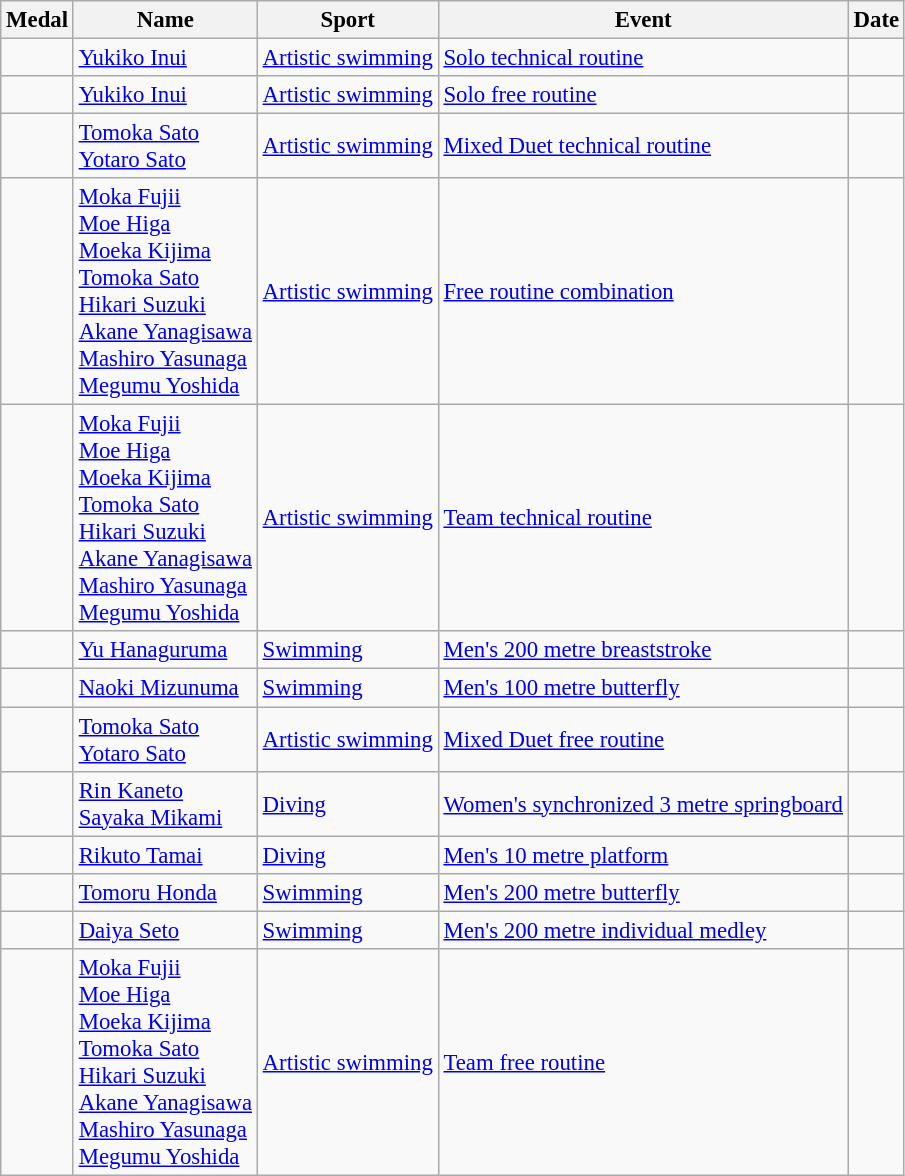<table class="wikitable sortable" style="font-size:95%">
<tr>
<th>Medal</th>
<th>Name</th>
<th>Sport</th>
<th>Event</th>
<th>Date</th>
</tr>
<tr>
<td></td>
<td><a href='#'>Yukiko Inui</a></td>
<td><a href='#'>Artistic swimming</a></td>
<td><a href='#'>Solo technical routine</a></td>
<td></td>
</tr>
<tr>
<td></td>
<td><a href='#'>Yukiko Inui</a></td>
<td><a href='#'>Artistic swimming</a></td>
<td><a href='#'>Solo free routine</a></td>
<td></td>
</tr>
<tr>
<td></td>
<td><a href='#'>Tomoka Sato</a><br><a href='#'>Yotaro Sato</a></td>
<td><a href='#'>Artistic swimming</a></td>
<td><a href='#'>Mixed Duet technical routine</a></td>
<td></td>
</tr>
<tr>
<td></td>
<td><a href='#'>Moka Fujii</a><br><a href='#'>Moe Higa</a><br><a href='#'>Moeka Kijima</a><br><a href='#'>Tomoka Sato</a><br><a href='#'>Hikari Suzuki</a><br><a href='#'>Akane Yanagisawa</a><br><a href='#'>Mashiro Yasunaga</a><br><a href='#'>Megumu Yoshida</a></td>
<td><a href='#'>Artistic swimming</a></td>
<td><a href='#'>Free routine combination</a></td>
<td></td>
</tr>
<tr>
<td></td>
<td><a href='#'>Moka Fujii</a><br><a href='#'>Moe Higa</a><br><a href='#'>Moeka Kijima</a><br><a href='#'>Tomoka Sato</a><br><a href='#'>Hikari Suzuki</a><br><a href='#'>Akane Yanagisawa</a><br><a href='#'>Mashiro Yasunaga</a><br><a href='#'>Megumu Yoshida</a></td>
<td><a href='#'>Artistic swimming</a></td>
<td><a href='#'>Team technical routine</a></td>
<td></td>
</tr>
<tr>
<td></td>
<td><a href='#'>Yu Hanaguruma</a></td>
<td><a href='#'>Swimming</a></td>
<td><a href='#'>Men's 200 metre breaststroke</a></td>
<td></td>
</tr>
<tr>
<td></td>
<td><a href='#'>Naoki Mizunuma</a></td>
<td><a href='#'>Swimming</a></td>
<td><a href='#'>Men's 100 metre butterfly</a></td>
<td></td>
</tr>
<tr>
<td></td>
<td><a href='#'>Tomoka Sato</a><br><a href='#'>Yotaro Sato</a></td>
<td><a href='#'>Artistic swimming</a></td>
<td><a href='#'>Mixed Duet free routine</a></td>
<td></td>
</tr>
<tr>
<td></td>
<td><a href='#'>Rin Kaneto</a><br><a href='#'>Sayaka Mikami</a></td>
<td><a href='#'>Diving</a></td>
<td><a href='#'>Women's synchronized 3 metre springboard</a></td>
<td></td>
</tr>
<tr>
<td></td>
<td><a href='#'>Rikuto Tamai</a></td>
<td><a href='#'>Diving</a></td>
<td><a href='#'>Men's 10 metre platform</a></td>
<td></td>
</tr>
<tr>
<td></td>
<td><a href='#'>Tomoru Honda</a></td>
<td><a href='#'>Swimming</a></td>
<td><a href='#'>Men's 200 metre butterfly</a></td>
<td></td>
</tr>
<tr>
<td></td>
<td><a href='#'>Daiya Seto</a></td>
<td><a href='#'>Swimming</a></td>
<td><a href='#'>Men's 200 metre individual medley</a></td>
<td></td>
</tr>
<tr>
<td></td>
<td><a href='#'>Moka Fujii</a><br><a href='#'>Moe Higa</a><br><a href='#'>Moeka Kijima</a><br><a href='#'>Tomoka Sato</a><br><a href='#'>Hikari Suzuki</a><br><a href='#'>Akane Yanagisawa</a><br><a href='#'>Mashiro Yasunaga</a><br><a href='#'>Megumu Yoshida</a></td>
<td><a href='#'>Artistic swimming</a></td>
<td><a href='#'>Team free routine</a></td>
<td></td>
</tr>
</table>
